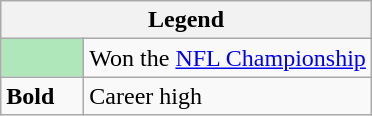<table class="wikitable mw-collapsible">
<tr>
<th colspan="2">Legend</th>
</tr>
<tr>
<td style="background:#afe6ba; width:3em;"></td>
<td>Won the <a href='#'>NFL Championship</a></td>
</tr>
<tr>
<td><strong>Bold</strong></td>
<td>Career high</td>
</tr>
</table>
